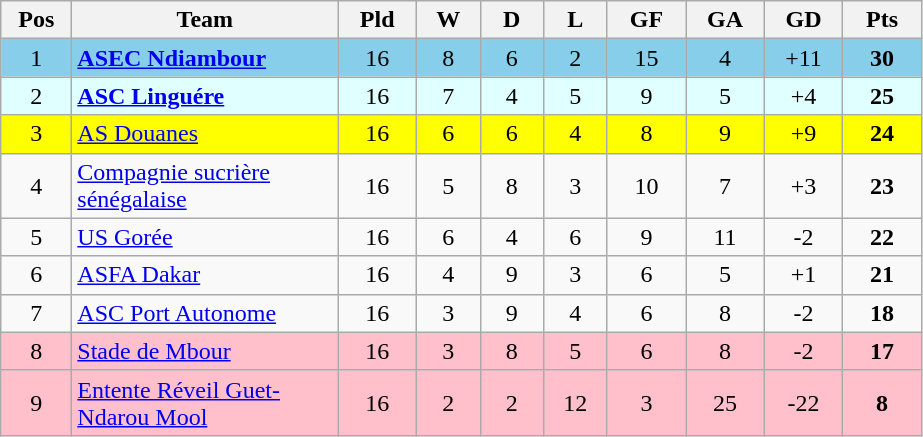<table class="wikitable" style="text-align: center;">
<tr>
<th style="width: 40px;">Pos</th>
<th style="width: 170px;">Team</th>
<th style="width: 45px;">Pld</th>
<th style="width: 35px;">W</th>
<th style="width: 35px;">D</th>
<th style="width: 35px;">L</th>
<th style="width: 45px;">GF</th>
<th style="width: 45px;">GA</th>
<th style="width: 45px;">GD</th>
<th style="width: 45px;">Pts</th>
</tr>
<tr style="background:#87ceeb;">
<td>1</td>
<td style="text-align: left;"><strong><a href='#'>ASEC Ndiambour</a></strong></td>
<td>16</td>
<td>8</td>
<td>6</td>
<td>2</td>
<td>15</td>
<td>4</td>
<td>+11</td>
<td><strong>30</strong></td>
</tr>
<tr style="background:#e0ffff;">
<td>2</td>
<td style="text-align: left;"><strong><a href='#'>ASC Linguére</a></strong></td>
<td>16</td>
<td>7</td>
<td>4</td>
<td>5</td>
<td>9</td>
<td>5</td>
<td>+4</td>
<td><strong>25</strong></td>
</tr>
<tr style="background:#ffff00;">
<td>3</td>
<td style="text-align: left;"><a href='#'>AS Douanes</a></td>
<td>16</td>
<td>6</td>
<td>6</td>
<td>4</td>
<td>8</td>
<td>9</td>
<td>+9</td>
<td><strong>24</strong></td>
</tr>
<tr>
<td>4</td>
<td style="text-align: left;"><a href='#'>Compagnie sucrière sénégalaise</a></td>
<td>16</td>
<td>5</td>
<td>8</td>
<td>3</td>
<td>10</td>
<td>7</td>
<td>+3</td>
<td><strong>23</strong></td>
</tr>
<tr>
<td>5</td>
<td style="text-align: left;"><a href='#'>US Gorée</a></td>
<td>16</td>
<td>6</td>
<td>4</td>
<td>6</td>
<td>9</td>
<td>11</td>
<td>-2</td>
<td><strong>22</strong></td>
</tr>
<tr>
<td>6</td>
<td style="text-align: left;"><a href='#'>ASFA Dakar</a></td>
<td>16</td>
<td>4</td>
<td>9</td>
<td>3</td>
<td>6</td>
<td>5</td>
<td>+1</td>
<td><strong>21</strong></td>
</tr>
<tr>
<td>7</td>
<td style="text-align: left;"><a href='#'>ASC Port Autonome</a></td>
<td>16</td>
<td>3</td>
<td>9</td>
<td>4</td>
<td>6</td>
<td>8</td>
<td>-2</td>
<td><strong>18</strong></td>
</tr>
<tr style="background:#ffc0cb;">
<td>8</td>
<td style="text-align: left;"><a href='#'>Stade de Mbour</a></td>
<td>16</td>
<td>3</td>
<td>8</td>
<td>5</td>
<td>6</td>
<td>8</td>
<td>-2</td>
<td><strong>17</strong></td>
</tr>
<tr style="background:#ffc0cb;">
<td>9</td>
<td style="text-align: left;"><a href='#'>Entente Réveil Guet-Ndarou Mool</a></td>
<td>16</td>
<td>2</td>
<td>2</td>
<td>12</td>
<td>3</td>
<td>25</td>
<td>-22</td>
<td><strong>8</strong></td>
</tr>
</table>
